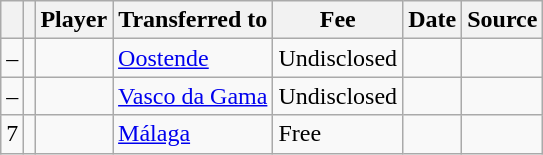<table class="wikitable plainrowheaders sortable">
<tr>
<th></th>
<th></th>
<th scope=col>Player</th>
<th>Transferred to</th>
<th !scope=col; style="width: 65px;">Fee</th>
<th scope=col>Date</th>
<th scope=col>Source</th>
</tr>
<tr>
<td align=center>–</td>
<td align=center></td>
<td></td>
<td> <a href='#'>Oostende</a></td>
<td>Undisclosed</td>
<td></td>
<td></td>
</tr>
<tr>
<td align=center>–</td>
<td align=center></td>
<td></td>
<td> <a href='#'>Vasco da Gama</a></td>
<td>Undisclosed</td>
<td></td>
<td></td>
</tr>
<tr>
<td align=center>7</td>
<td align=center></td>
<td></td>
<td> <a href='#'>Málaga</a></td>
<td>Free</td>
<td></td>
<td></td>
</tr>
</table>
